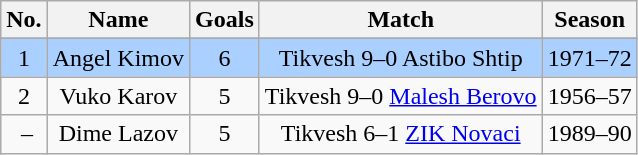<table class="wikitable" style="text-align: center;">
<tr>
<th>No.</th>
<th>Name</th>
<th>Goals</th>
<th>Match</th>
<th>Season</th>
</tr>
<tr>
</tr>
<tr bgcolor="#AAD0FF">
<td>1</td>
<td>Angel Kimov</td>
<td>6</td>
<td>Tikvesh 9–0 Astibo Shtip</td>
<td>1971–72</td>
</tr>
<tr>
<td>2</td>
<td>Vuko Karov</td>
<td>5</td>
<td>Tikvesh 9–0 <a href='#'>Malesh Berovo</a></td>
<td>1956–57</td>
</tr>
<tr>
<td> –</td>
<td>Dime Lazov</td>
<td>5</td>
<td>Tikvesh 6–1 <a href='#'>ZIK Novaci</a></td>
<td>1989–90</td>
</tr>
</table>
